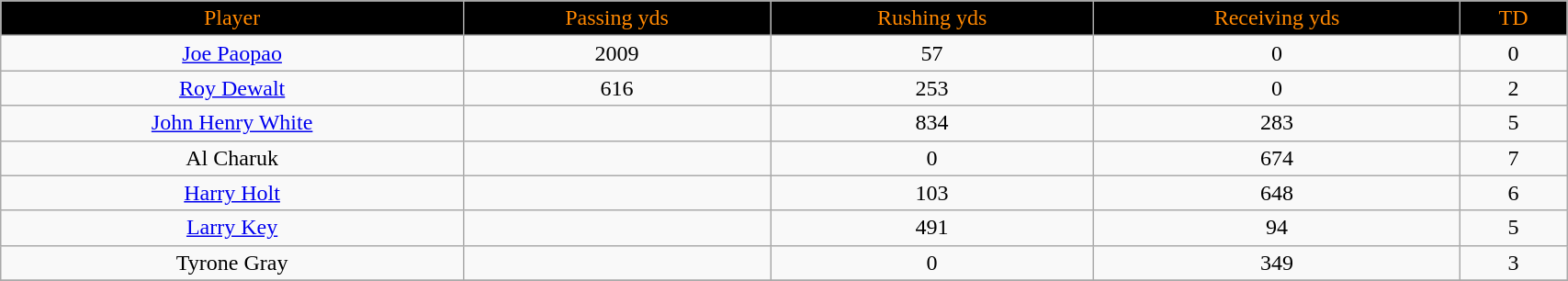<table class="wikitable" width="90%">
<tr align="center"  ! style="background:black;color:#FF8800;">
<td>Player</td>
<td>Passing yds</td>
<td>Rushing yds</td>
<td>Receiving yds</td>
<td>TD</td>
</tr>
<tr align="center" bgcolor="">
<td><a href='#'>Joe Paopao</a></td>
<td>2009</td>
<td>57</td>
<td>0</td>
<td>0</td>
</tr>
<tr align="center" bgcolor="">
<td><a href='#'>Roy Dewalt</a></td>
<td>616</td>
<td>253</td>
<td>0</td>
<td>2</td>
</tr>
<tr align="center" bgcolor="">
<td><a href='#'>John Henry White</a></td>
<td></td>
<td>834</td>
<td>283</td>
<td>5</td>
</tr>
<tr align="center" bgcolor="">
<td>Al Charuk</td>
<td></td>
<td>0</td>
<td>674</td>
<td>7</td>
</tr>
<tr align="center" bgcolor="">
<td><a href='#'>Harry Holt</a></td>
<td></td>
<td>103</td>
<td>648</td>
<td>6</td>
</tr>
<tr align="center" bgcolor="">
<td><a href='#'>Larry Key</a></td>
<td></td>
<td>491</td>
<td>94</td>
<td>5</td>
</tr>
<tr align="center" bgcolor="">
<td>Tyrone Gray</td>
<td></td>
<td>0</td>
<td>349</td>
<td>3</td>
</tr>
<tr align="center" bgcolor="">
</tr>
</table>
